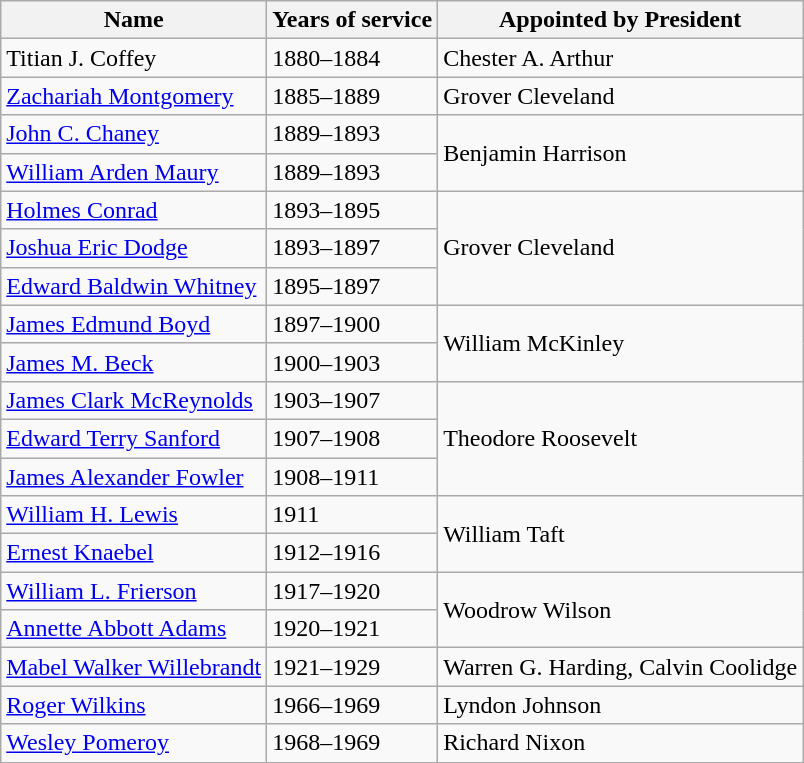<table class="wikitable sortable">
<tr>
<th>Name</th>
<th>Years of service</th>
<th>Appointed by President</th>
</tr>
<tr>
<td>Titian J. Coffey</td>
<td>1880–1884</td>
<td>Chester A. Arthur</td>
</tr>
<tr>
<td><a href='#'>Zachariah Montgomery</a></td>
<td>1885–1889</td>
<td>Grover Cleveland</td>
</tr>
<tr>
<td><a href='#'>John C. Chaney</a></td>
<td>1889–1893</td>
<td rowspan="2">Benjamin Harrison</td>
</tr>
<tr>
<td><a href='#'>William Arden Maury</a></td>
<td>1889–1893</td>
</tr>
<tr>
<td><a href='#'>Holmes Conrad</a></td>
<td>1893–1895</td>
<td rowspan="3">Grover Cleveland</td>
</tr>
<tr>
<td><a href='#'>Joshua Eric Dodge</a></td>
<td>1893–1897</td>
</tr>
<tr>
<td><a href='#'>Edward Baldwin Whitney</a></td>
<td>1895–1897</td>
</tr>
<tr>
<td><a href='#'>James Edmund Boyd</a></td>
<td>1897–1900</td>
<td rowspan="2">William McKinley</td>
</tr>
<tr>
<td><a href='#'>James M. Beck</a></td>
<td>1900–1903</td>
</tr>
<tr>
<td><a href='#'>James Clark McReynolds</a></td>
<td>1903–1907</td>
<td rowspan="3">Theodore Roosevelt</td>
</tr>
<tr>
<td><a href='#'>Edward Terry Sanford</a></td>
<td>1907–1908</td>
</tr>
<tr>
<td><a href='#'>James Alexander Fowler</a></td>
<td>1908–1911</td>
</tr>
<tr>
<td><a href='#'>William H. Lewis</a></td>
<td>1911</td>
<td rowspan="2">William Taft</td>
</tr>
<tr>
<td><a href='#'>Ernest Knaebel</a></td>
<td>1912–1916</td>
</tr>
<tr>
<td><a href='#'>William L. Frierson</a></td>
<td>1917–1920</td>
<td rowspan="2">Woodrow Wilson</td>
</tr>
<tr>
<td><a href='#'>Annette Abbott Adams</a></td>
<td>1920–1921</td>
</tr>
<tr>
<td><a href='#'>Mabel Walker Willebrandt</a></td>
<td>1921–1929</td>
<td>Warren G. Harding, Calvin Coolidge</td>
</tr>
<tr>
<td><a href='#'>Roger Wilkins</a></td>
<td>1966–1969</td>
<td>Lyndon Johnson</td>
</tr>
<tr>
<td><a href='#'>Wesley Pomeroy</a></td>
<td>1968–1969</td>
<td>Richard Nixon</td>
</tr>
</table>
